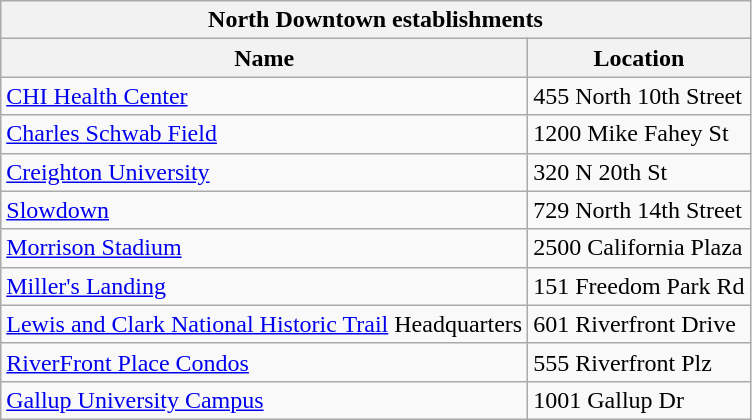<table class="wikitable">
<tr>
<th style="text-align:center;" colspan="6"><strong>North Downtown establishments</strong></th>
</tr>
<tr>
<th>Name</th>
<th>Location</th>
</tr>
<tr>
<td><a href='#'>CHI Health Center</a></td>
<td>455 North 10th Street</td>
</tr>
<tr>
<td><a href='#'>Charles Schwab Field</a></td>
<td>1200 Mike Fahey St</td>
</tr>
<tr>
<td><a href='#'>Creighton University</a></td>
<td>320 N 20th St</td>
</tr>
<tr>
<td><a href='#'>Slowdown</a></td>
<td>729 North 14th Street</td>
</tr>
<tr>
<td><a href='#'>Morrison Stadium</a></td>
<td>2500 California Plaza</td>
</tr>
<tr>
<td><a href='#'>Miller's Landing</a></td>
<td>151 Freedom Park Rd</td>
</tr>
<tr>
<td><a href='#'>Lewis and Clark National Historic Trail</a> Headquarters</td>
<td>601 Riverfront Drive</td>
</tr>
<tr>
<td><a href='#'>RiverFront Place Condos</a></td>
<td>555 Riverfront Plz</td>
</tr>
<tr>
<td><a href='#'>Gallup University Campus</a></td>
<td>1001 Gallup Dr</td>
</tr>
</table>
